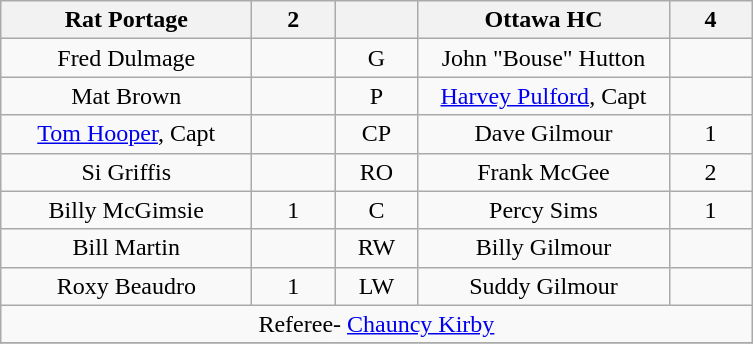<table class="wikitable" style="text-align:center;">
<tr>
<th style="width:10em">Rat Portage</th>
<th style="width:3em">2</th>
<th style="width:3em"></th>
<th style="width:10em">Ottawa HC</th>
<th style="width:3em">4</th>
</tr>
<tr>
<td>Fred Dulmage</td>
<td></td>
<td>G</td>
<td>John "Bouse" Hutton</td>
<td></td>
</tr>
<tr>
<td>Mat Brown</td>
<td></td>
<td>P</td>
<td><a href='#'>Harvey Pulford</a>, Capt</td>
<td></td>
</tr>
<tr>
<td><a href='#'>Tom Hooper</a>, Capt</td>
<td></td>
<td>CP</td>
<td>Dave Gilmour</td>
<td>1</td>
</tr>
<tr>
<td>Si Griffis</td>
<td></td>
<td>RO</td>
<td>Frank McGee</td>
<td>2</td>
</tr>
<tr>
<td>Billy McGimsie</td>
<td>1</td>
<td>C</td>
<td>Percy Sims</td>
<td>1</td>
</tr>
<tr>
<td>Bill Martin</td>
<td></td>
<td>RW</td>
<td>Billy Gilmour</td>
<td></td>
</tr>
<tr>
<td>Roxy Beaudro</td>
<td>1</td>
<td>LW</td>
<td>Suddy Gilmour</td>
<td></td>
</tr>
<tr>
<td colspan="5">Referee- <a href='#'>Chauncy Kirby</a></td>
</tr>
<tr>
</tr>
</table>
